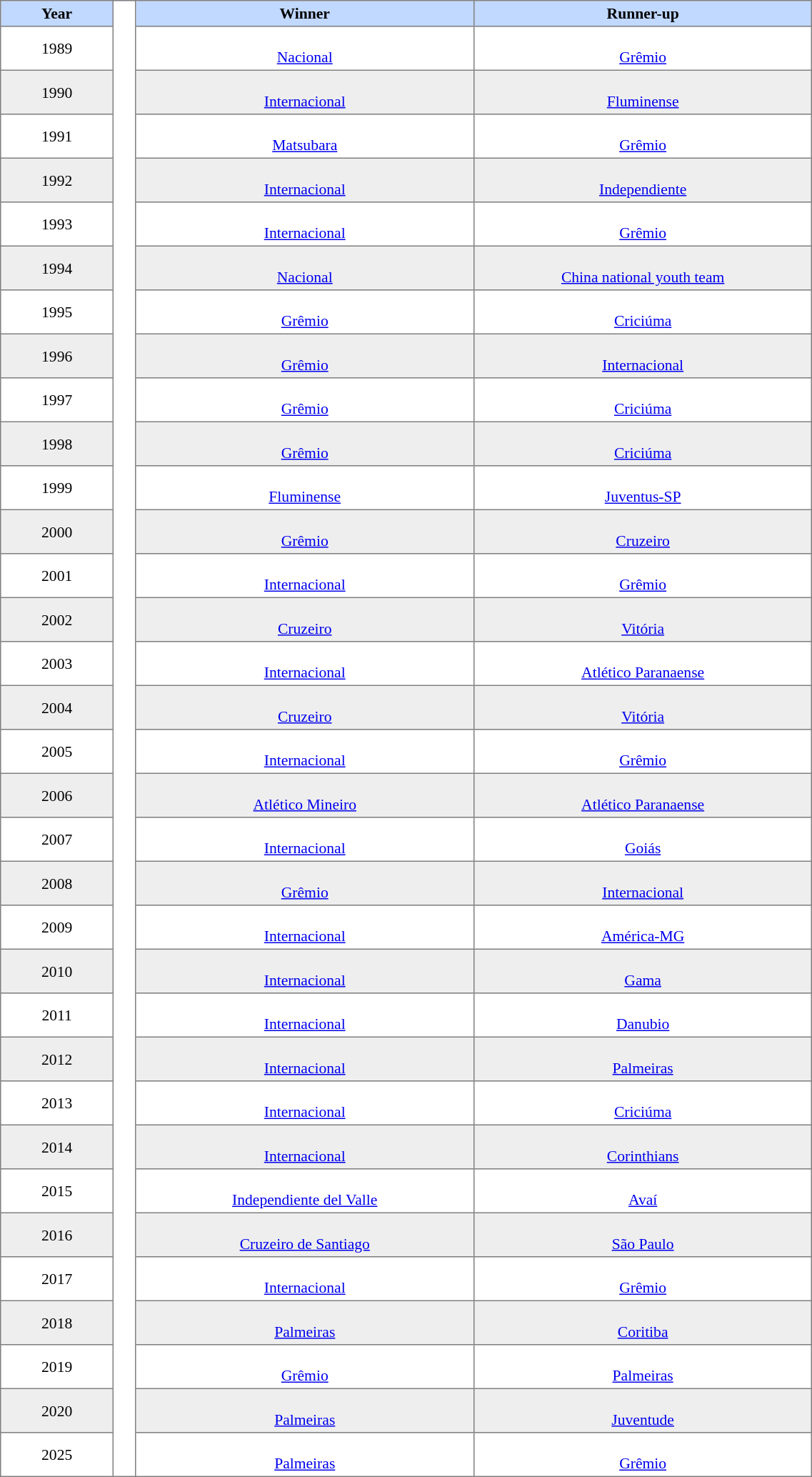<table border=1 style="width: 60%; border-collapse:collapse; font-size:90%; text-align:center;" cellpadding=3 cellspacing=0>
<tr bgcolor=#C1D8FF>
<th width=5%>Year</th>
<th width=1% rowspan=60 bgcolor=FFFFFF></th>
<th width=15%>Winner</th>
<th width=15%>Runner-up</th>
</tr>
<tr>
<td>1989</td>
<td><br><a href='#'>Nacional</a></td>
<td><br><a href='#'>Grêmio</a></td>
</tr>
<tr bgcolor=#eeeeee>
<td>1990</td>
<td><br><a href='#'>Internacional</a></td>
<td><br><a href='#'>Fluminense</a></td>
</tr>
<tr>
<td>1991</td>
<td><br><a href='#'>Matsubara</a></td>
<td><br><a href='#'>Grêmio</a></td>
</tr>
<tr bgcolor=#eeeeee>
<td>1992</td>
<td><br><a href='#'>Internacional</a></td>
<td><br><a href='#'>Independiente</a></td>
</tr>
<tr>
<td>1993</td>
<td><br><a href='#'>Internacional</a></td>
<td><br><a href='#'>Grêmio</a></td>
</tr>
<tr bgcolor=#eeeeee>
<td>1994</td>
<td><br><a href='#'>Nacional</a></td>
<td><br><a href='#'>China national youth team</a></td>
</tr>
<tr>
<td>1995</td>
<td><br><a href='#'>Grêmio</a></td>
<td><br><a href='#'>Criciúma</a></td>
</tr>
<tr bgcolor=#eeeeee>
<td>1996</td>
<td><br><a href='#'>Grêmio</a></td>
<td><br><a href='#'>Internacional</a></td>
</tr>
<tr>
<td>1997</td>
<td><br><a href='#'>Grêmio</a></td>
<td><br><a href='#'>Criciúma</a></td>
</tr>
<tr bgcolor=#eeeeee>
<td>1998</td>
<td><br><a href='#'>Grêmio</a></td>
<td><br><a href='#'>Criciúma</a></td>
</tr>
<tr>
<td>1999</td>
<td><br><a href='#'>Fluminense</a></td>
<td><br><a href='#'>Juventus-SP</a></td>
</tr>
<tr bgcolor=#eeeeee>
<td>2000</td>
<td><br><a href='#'>Grêmio</a></td>
<td><br><a href='#'>Cruzeiro</a></td>
</tr>
<tr>
<td>2001</td>
<td><br><a href='#'>Internacional</a></td>
<td><br><a href='#'>Grêmio</a></td>
</tr>
<tr bgcolor=#eeeeee>
<td>2002</td>
<td><br><a href='#'>Cruzeiro</a></td>
<td><br><a href='#'>Vitória</a></td>
</tr>
<tr>
<td>2003</td>
<td><br><a href='#'>Internacional</a></td>
<td><br><a href='#'>Atlético Paranaense</a></td>
</tr>
<tr bgcolor=#eeeeee>
<td>2004</td>
<td><br><a href='#'>Cruzeiro</a></td>
<td><br><a href='#'>Vitória</a></td>
</tr>
<tr>
<td>2005</td>
<td><br><a href='#'>Internacional</a></td>
<td><br><a href='#'>Grêmio</a></td>
</tr>
<tr bgcolor=#eeeeee>
<td>2006</td>
<td><br><a href='#'>Atlético Mineiro</a></td>
<td><br><a href='#'>Atlético Paranaense</a></td>
</tr>
<tr>
<td>2007</td>
<td><br><a href='#'>Internacional</a></td>
<td><br><a href='#'>Goiás</a></td>
</tr>
<tr bgcolor=#eeeeee>
<td>2008</td>
<td><br><a href='#'>Grêmio</a></td>
<td><br><a href='#'>Internacional</a></td>
</tr>
<tr>
<td>2009</td>
<td><br><a href='#'>Internacional</a></td>
<td><br><a href='#'>América-MG</a></td>
</tr>
<tr bgcolor=#eeeeee>
<td>2010</td>
<td><br><a href='#'>Internacional</a></td>
<td><br><a href='#'>Gama</a></td>
</tr>
<tr>
<td>2011</td>
<td><br><a href='#'>Internacional</a></td>
<td><br><a href='#'>Danubio</a></td>
</tr>
<tr bgcolor=#eeeeee>
<td>2012</td>
<td><br><a href='#'>Internacional</a></td>
<td><br><a href='#'>Palmeiras</a></td>
</tr>
<tr>
<td>2013</td>
<td><br><a href='#'>Internacional</a></td>
<td><br><a href='#'>Criciúma</a></td>
</tr>
<tr bgcolor=#eeeeee>
<td>2014</td>
<td><br><a href='#'>Internacional</a></td>
<td><br><a href='#'>Corinthians</a></td>
</tr>
<tr>
<td>2015</td>
<td><br><a href='#'>Independiente del Valle</a></td>
<td><br><a href='#'>Avaí</a></td>
</tr>
<tr bgcolor=#eeeeee>
<td>2016</td>
<td><br><a href='#'>Cruzeiro de Santiago</a></td>
<td><br><a href='#'>São Paulo</a></td>
</tr>
<tr>
<td>2017</td>
<td><br><a href='#'>Internacional</a></td>
<td><br><a href='#'>Grêmio</a></td>
</tr>
<tr bgcolor=#eeeeee>
<td>2018</td>
<td><br><a href='#'>Palmeiras</a></td>
<td><br><a href='#'>Coritiba</a></td>
</tr>
<tr>
<td>2019</td>
<td><br><a href='#'>Grêmio</a></td>
<td><br><a href='#'>Palmeiras</a></td>
</tr>
<tr bgcolor=#eeeeee>
<td>2020</td>
<td><br><a href='#'>Palmeiras</a></td>
<td><br><a href='#'>Juventude</a></td>
</tr>
<tr>
<td>2025</td>
<td><br><a href='#'>Palmeiras</a></td>
<td><br><a href='#'>Grêmio</a></td>
</tr>
</table>
